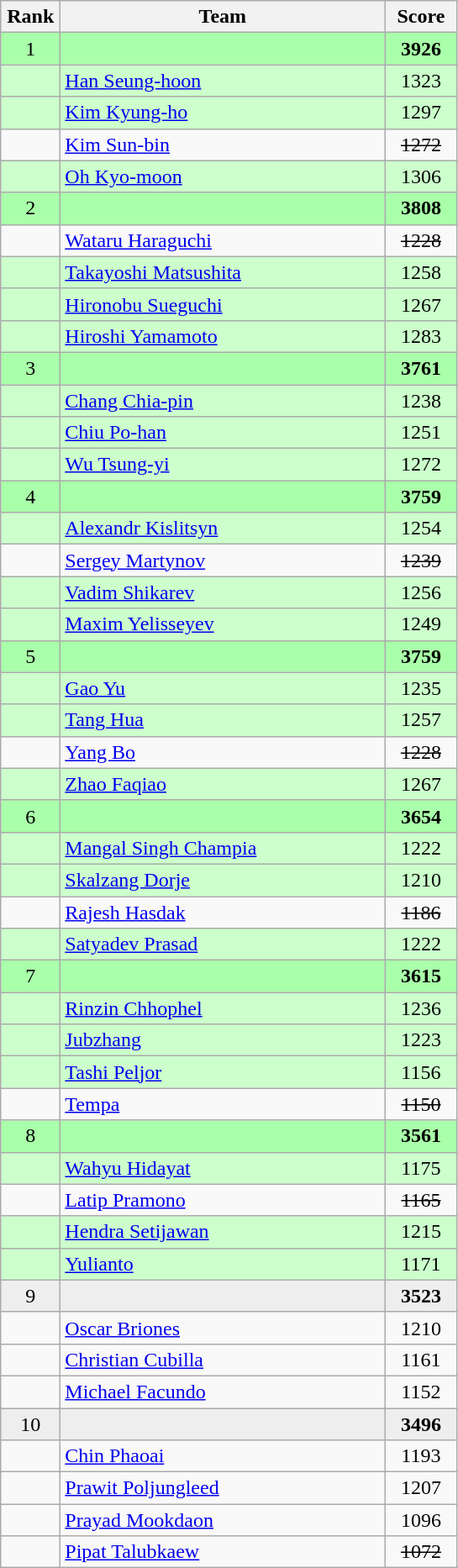<table class="wikitable" style="text-align:center">
<tr>
<th width=40>Rank</th>
<th width=250>Team</th>
<th width=50>Score</th>
</tr>
<tr bgcolor="aaffaa">
<td>1</td>
<td align=left></td>
<td><strong>3926</strong></td>
</tr>
<tr bgcolor="ccffcc">
<td></td>
<td align=left><a href='#'>Han Seung-hoon</a></td>
<td>1323</td>
</tr>
<tr bgcolor="ccffcc">
<td></td>
<td align=left><a href='#'>Kim Kyung-ho</a></td>
<td>1297</td>
</tr>
<tr>
<td></td>
<td align=left><a href='#'>Kim Sun-bin</a></td>
<td><s>1272</s></td>
</tr>
<tr bgcolor="ccffcc">
<td></td>
<td align=left><a href='#'>Oh Kyo-moon</a></td>
<td>1306</td>
</tr>
<tr bgcolor="aaffaa">
<td>2</td>
<td align=left></td>
<td><strong>3808</strong></td>
</tr>
<tr>
<td></td>
<td align=left><a href='#'>Wataru Haraguchi</a></td>
<td><s>1228</s></td>
</tr>
<tr bgcolor="ccffcc">
<td></td>
<td align=left><a href='#'>Takayoshi Matsushita</a></td>
<td>1258</td>
</tr>
<tr bgcolor="ccffcc">
<td></td>
<td align=left><a href='#'>Hironobu Sueguchi</a></td>
<td>1267</td>
</tr>
<tr bgcolor="ccffcc">
<td></td>
<td align=left><a href='#'>Hiroshi Yamamoto</a></td>
<td>1283</td>
</tr>
<tr bgcolor="aaffaa">
<td>3</td>
<td align=left></td>
<td><strong>3761</strong></td>
</tr>
<tr bgcolor="ccffcc">
<td></td>
<td align=left><a href='#'>Chang Chia-pin</a></td>
<td>1238</td>
</tr>
<tr bgcolor="ccffcc">
<td></td>
<td align=left><a href='#'>Chiu Po-han</a></td>
<td>1251</td>
</tr>
<tr bgcolor="ccffcc">
<td></td>
<td align=left><a href='#'>Wu Tsung-yi</a></td>
<td>1272</td>
</tr>
<tr bgcolor="aaffaa">
<td>4</td>
<td align=left></td>
<td><strong>3759</strong></td>
</tr>
<tr bgcolor="ccffcc">
<td></td>
<td align=left><a href='#'>Alexandr Kislitsyn</a></td>
<td>1254</td>
</tr>
<tr>
<td></td>
<td align=left><a href='#'>Sergey Martynov</a></td>
<td><s>1239</s></td>
</tr>
<tr bgcolor="ccffcc">
<td></td>
<td align=left><a href='#'>Vadim Shikarev</a></td>
<td>1256</td>
</tr>
<tr bgcolor="ccffcc">
<td></td>
<td align=left><a href='#'>Maxim Yelisseyev</a></td>
<td>1249</td>
</tr>
<tr bgcolor="aaffaa">
<td>5</td>
<td align=left></td>
<td><strong>3759</strong></td>
</tr>
<tr bgcolor="ccffcc">
<td></td>
<td align=left><a href='#'>Gao Yu</a></td>
<td>1235</td>
</tr>
<tr bgcolor="ccffcc">
<td></td>
<td align=left><a href='#'>Tang Hua</a></td>
<td>1257</td>
</tr>
<tr>
<td></td>
<td align=left><a href='#'>Yang Bo</a></td>
<td><s>1228</s></td>
</tr>
<tr bgcolor="ccffcc">
<td></td>
<td align=left><a href='#'>Zhao Faqiao</a></td>
<td>1267</td>
</tr>
<tr bgcolor="aaffaa">
<td>6</td>
<td align=left></td>
<td><strong>3654</strong></td>
</tr>
<tr bgcolor="ccffcc">
<td></td>
<td align=left><a href='#'>Mangal Singh Champia</a></td>
<td>1222</td>
</tr>
<tr bgcolor="ccffcc">
<td></td>
<td align=left><a href='#'>Skalzang Dorje</a></td>
<td>1210</td>
</tr>
<tr>
<td></td>
<td align=left><a href='#'>Rajesh Hasdak</a></td>
<td><s>1186</s></td>
</tr>
<tr bgcolor="ccffcc">
<td></td>
<td align=left><a href='#'>Satyadev Prasad</a></td>
<td>1222</td>
</tr>
<tr bgcolor="aaffaa">
<td>7</td>
<td align=left></td>
<td><strong>3615</strong></td>
</tr>
<tr bgcolor="ccffcc">
<td></td>
<td align=left><a href='#'>Rinzin Chhophel</a></td>
<td>1236</td>
</tr>
<tr bgcolor="ccffcc">
<td></td>
<td align=left><a href='#'>Jubzhang</a></td>
<td>1223</td>
</tr>
<tr bgcolor="ccffcc">
<td></td>
<td align=left><a href='#'>Tashi Peljor</a></td>
<td>1156</td>
</tr>
<tr>
<td></td>
<td align=left><a href='#'>Tempa</a></td>
<td><s>1150</s></td>
</tr>
<tr bgcolor="aaffaa">
<td>8</td>
<td align=left></td>
<td><strong>3561</strong></td>
</tr>
<tr bgcolor="ccffcc">
<td></td>
<td align=left><a href='#'>Wahyu Hidayat</a></td>
<td>1175</td>
</tr>
<tr>
<td></td>
<td align=left><a href='#'>Latip Pramono</a></td>
<td><s>1165</s></td>
</tr>
<tr bgcolor="ccffcc">
<td></td>
<td align=left><a href='#'>Hendra Setijawan</a></td>
<td>1215</td>
</tr>
<tr bgcolor="ccffcc">
<td></td>
<td align=left><a href='#'>Yulianto</a></td>
<td>1171</td>
</tr>
<tr bgcolor=eeeeee>
<td>9</td>
<td align=left></td>
<td><strong>3523</strong></td>
</tr>
<tr>
<td></td>
<td align=left><a href='#'>Oscar Briones</a></td>
<td>1210</td>
</tr>
<tr>
<td></td>
<td align=left><a href='#'>Christian Cubilla</a></td>
<td>1161</td>
</tr>
<tr>
<td></td>
<td align=left><a href='#'>Michael Facundo</a></td>
<td>1152</td>
</tr>
<tr bgcolor=eeeeee>
<td>10</td>
<td align=left></td>
<td><strong>3496</strong></td>
</tr>
<tr>
<td></td>
<td align=left><a href='#'>Chin Phaoai</a></td>
<td>1193</td>
</tr>
<tr>
<td></td>
<td align=left><a href='#'>Prawit Poljungleed</a></td>
<td>1207</td>
</tr>
<tr>
<td></td>
<td align=left><a href='#'>Prayad Mookdaon</a></td>
<td>1096</td>
</tr>
<tr>
<td></td>
<td align=left><a href='#'>Pipat Talubkaew</a></td>
<td><s>1072</s></td>
</tr>
</table>
